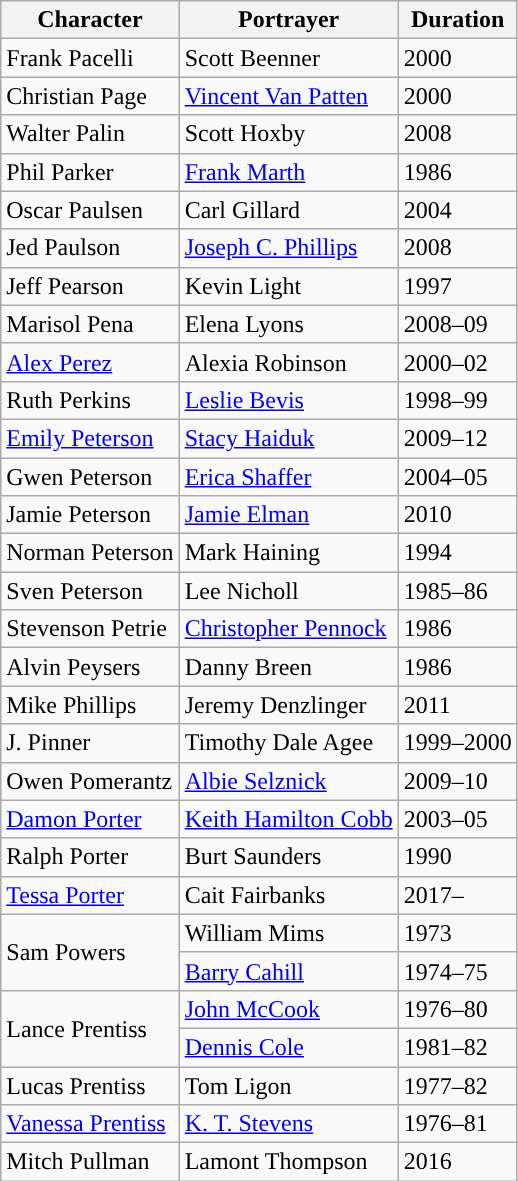<table class="wikitable sortable">
<tr ">
<th>Character</th>
<th>Portrayer</th>
<th>Duration</th>
</tr>
<tr>
<td>Frank Pacelli</td>
<td>Scott Beenner</td>
<td>2000</td>
</tr>
<tr>
<td>Christian Page</td>
<td><a href='#'>Vincent Van Patten</a></td>
<td>2000</td>
</tr>
<tr>
<td>Walter Palin</td>
<td>Scott Hoxby</td>
<td>2008</td>
</tr>
<tr>
<td>Phil Parker</td>
<td><a href='#'>Frank Marth</a></td>
<td>1986</td>
</tr>
<tr>
<td>Oscar Paulsen</td>
<td>Carl Gillard</td>
<td>2004</td>
</tr>
<tr>
<td>Jed Paulson</td>
<td><a href='#'>Joseph C. Phillips</a></td>
<td>2008</td>
</tr>
<tr>
<td>Jeff Pearson</td>
<td>Kevin Light</td>
<td>1997</td>
</tr>
<tr>
<td>Marisol Pena</td>
<td>Elena Lyons</td>
<td>2008–09</td>
</tr>
<tr>
<td><a href='#'>Alex Perez</a></td>
<td>Alexia Robinson</td>
<td>2000–02</td>
</tr>
<tr>
<td>Ruth Perkins</td>
<td><a href='#'>Leslie Bevis</a></td>
<td>1998–99</td>
</tr>
<tr>
<td><a href='#'>Emily Peterson</a></td>
<td><a href='#'>Stacy Haiduk</a></td>
<td>2009–12</td>
</tr>
<tr>
<td>Gwen Peterson</td>
<td><a href='#'>Erica Shaffer</a></td>
<td>2004–05</td>
</tr>
<tr>
<td>Jamie Peterson</td>
<td><a href='#'>Jamie Elman</a></td>
<td>2010</td>
</tr>
<tr>
<td>Norman Peterson</td>
<td>Mark Haining</td>
<td>1994</td>
</tr>
<tr>
<td>Sven Peterson</td>
<td>Lee Nicholl</td>
<td>1985–86</td>
</tr>
<tr>
<td>Stevenson Petrie</td>
<td><a href='#'>Christopher Pennock</a></td>
<td>1986</td>
</tr>
<tr>
<td>Alvin Peysers</td>
<td>Danny Breen</td>
<td>1986</td>
</tr>
<tr>
<td>Mike Phillips</td>
<td>Jeremy Denzlinger</td>
<td>2011</td>
</tr>
<tr>
<td>J. Pinner</td>
<td>Timothy Dale Agee</td>
<td>1999–2000</td>
</tr>
<tr>
<td>Owen Pomerantz</td>
<td><a href='#'>Albie Selznick</a></td>
<td>2009–10</td>
</tr>
<tr>
<td><a href='#'>Damon Porter</a></td>
<td><a href='#'>Keith Hamilton Cobb</a></td>
<td>2003–05</td>
</tr>
<tr>
<td>Ralph Porter</td>
<td>Burt Saunders</td>
<td>1990</td>
</tr>
<tr>
<td><a href='#'>Tessa Porter</a></td>
<td>Cait Fairbanks</td>
<td>2017–</td>
</tr>
<tr>
<td rowspan="2">Sam Powers</td>
<td>William Mims</td>
<td>1973</td>
</tr>
<tr>
<td><a href='#'>Barry Cahill</a></td>
<td>1974–75</td>
</tr>
<tr>
<td rowspan="2">Lance Prentiss</td>
<td><a href='#'>John McCook</a></td>
<td>1976–80</td>
</tr>
<tr>
<td><a href='#'>Dennis Cole</a></td>
<td>1981–82</td>
</tr>
<tr>
<td>Lucas Prentiss</td>
<td>Tom Ligon</td>
<td>1977–82</td>
</tr>
<tr>
<td><a href='#'>Vanessa Prentiss</a></td>
<td><a href='#'>K. T. Stevens</a></td>
<td>1976–81</td>
</tr>
<tr>
<td>Mitch Pullman</td>
<td>Lamont Thompson</td>
<td>2016</td>
</tr>
</table>
